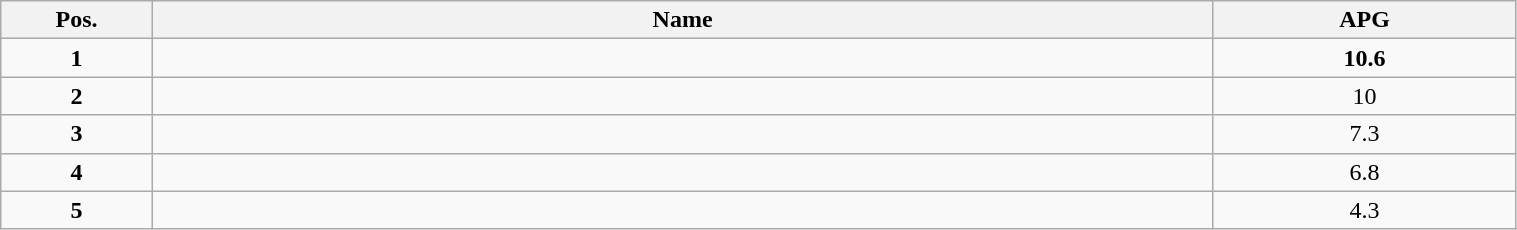<table class="wikitable" style="width:80%;">
<tr>
<th style="width:10%;">Pos.</th>
<th style="width:70%;">Name</th>
<th style="width:20%;">APG</th>
</tr>
<tr>
<td align=center><strong>1</strong></td>
<td><strong></strong></td>
<td align=center><strong>10.6</strong></td>
</tr>
<tr>
<td align=center><strong>2</strong></td>
<td></td>
<td align=center>10</td>
</tr>
<tr>
<td align=center><strong>3</strong></td>
<td></td>
<td align=center>7.3</td>
</tr>
<tr>
<td align=center><strong>4</strong></td>
<td></td>
<td align=center>6.8</td>
</tr>
<tr>
<td align=center><strong>5</strong></td>
<td></td>
<td align=center>4.3</td>
</tr>
</table>
